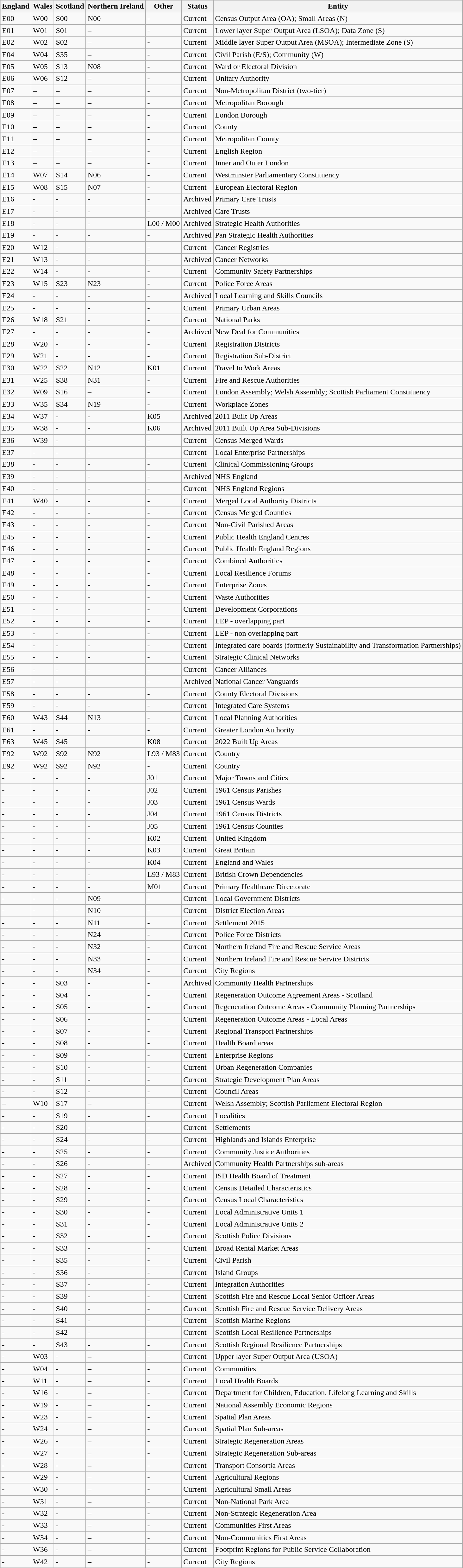<table class="wikitable">
<tr>
<th>England</th>
<th>Wales</th>
<th>Scotland</th>
<th>Northern Ireland</th>
<th>Other</th>
<th>Status</th>
<th>Entity</th>
</tr>
<tr>
<td>E00</td>
<td>W00</td>
<td>S00</td>
<td>N00</td>
<td>-</td>
<td>Current</td>
<td>Census Output Area (OA); Small Areas (N)</td>
</tr>
<tr>
<td>E01</td>
<td>W01</td>
<td>S01</td>
<td>–</td>
<td>-</td>
<td>Current</td>
<td>Lower layer Super Output Area (LSOA); Data Zone (S)</td>
</tr>
<tr>
<td>E02</td>
<td>W02</td>
<td>S02</td>
<td>–</td>
<td>-</td>
<td>Current</td>
<td>Middle layer Super Output Area (MSOA); Intermediate Zone (S)</td>
</tr>
<tr>
<td>E04</td>
<td>W04</td>
<td>S35</td>
<td>–</td>
<td>-</td>
<td>Current</td>
<td>Civil Parish (E/S); Community (W)</td>
</tr>
<tr>
<td>E05</td>
<td>W05</td>
<td>S13</td>
<td>N08</td>
<td>-</td>
<td>Current</td>
<td>Ward or Electoral Division</td>
</tr>
<tr>
<td>E06</td>
<td>W06</td>
<td>S12</td>
<td>–</td>
<td>-</td>
<td>Current</td>
<td>Unitary Authority</td>
</tr>
<tr>
<td>E07</td>
<td>–</td>
<td>–</td>
<td>–</td>
<td>-</td>
<td>Current</td>
<td>Non-Metropolitan District (two-tier)</td>
</tr>
<tr>
<td>E08</td>
<td>–</td>
<td>–</td>
<td>–</td>
<td>-</td>
<td>Current</td>
<td>Metropolitan Borough</td>
</tr>
<tr>
<td>E09</td>
<td>–</td>
<td>–</td>
<td>–</td>
<td>-</td>
<td>Current</td>
<td>London Borough</td>
</tr>
<tr>
<td>E10</td>
<td>–</td>
<td>–</td>
<td>–</td>
<td>-</td>
<td>Current</td>
<td>County</td>
</tr>
<tr>
<td>E11</td>
<td>–</td>
<td>–</td>
<td>–</td>
<td>-</td>
<td>Current</td>
<td>Metropolitan County</td>
</tr>
<tr>
<td>E12</td>
<td>–</td>
<td>–</td>
<td>–</td>
<td>-</td>
<td>Current</td>
<td>English Region</td>
</tr>
<tr>
<td>E13</td>
<td>–</td>
<td>–</td>
<td>–</td>
<td>-</td>
<td>Current</td>
<td>Inner and Outer London</td>
</tr>
<tr>
<td>E14</td>
<td>W07</td>
<td>S14</td>
<td>N06</td>
<td>-</td>
<td>Current</td>
<td>Westminster Parliamentary Constituency</td>
</tr>
<tr>
<td>E15</td>
<td>W08</td>
<td>S15</td>
<td>N07</td>
<td>-</td>
<td>Current</td>
<td>European Electoral Region</td>
</tr>
<tr>
<td>E16</td>
<td>-</td>
<td>-</td>
<td>-</td>
<td>-</td>
<td>Archived</td>
<td>Primary Care Trusts</td>
</tr>
<tr>
<td>E17</td>
<td>-</td>
<td>-</td>
<td>-</td>
<td>-</td>
<td>Archived</td>
<td>Care Trusts</td>
</tr>
<tr>
<td>E18</td>
<td>-</td>
<td>-</td>
<td>-</td>
<td>L00 / M00</td>
<td>Archived</td>
<td>Strategic Health Authorities</td>
</tr>
<tr>
<td>E19</td>
<td>-</td>
<td>-</td>
<td>-</td>
<td>-</td>
<td>Archived</td>
<td>Pan Strategic Health Authorities</td>
</tr>
<tr>
<td>E20</td>
<td>W12</td>
<td>-</td>
<td>-</td>
<td>-</td>
<td>Current</td>
<td>Cancer Registries</td>
</tr>
<tr>
<td>E21</td>
<td>W13</td>
<td>-</td>
<td>-</td>
<td>-</td>
<td>Archived</td>
<td>Cancer Networks</td>
</tr>
<tr>
<td>E22</td>
<td>W14</td>
<td>-</td>
<td>-</td>
<td>-</td>
<td>Current</td>
<td>Community Safety Partnerships</td>
</tr>
<tr>
<td>E23</td>
<td>W15</td>
<td>S23</td>
<td>N23</td>
<td>-</td>
<td>Current</td>
<td>Police Force Areas</td>
</tr>
<tr>
<td>E24</td>
<td>-</td>
<td>-</td>
<td>-</td>
<td>-</td>
<td>Archived</td>
<td>Local Learning and Skills Councils</td>
</tr>
<tr>
<td>E25</td>
<td>-</td>
<td>-</td>
<td>-</td>
<td>-</td>
<td>Current</td>
<td>Primary Urban Areas</td>
</tr>
<tr>
<td>E26</td>
<td>W18</td>
<td>S21</td>
<td>-</td>
<td>-</td>
<td>Current</td>
<td>National Parks</td>
</tr>
<tr>
<td>E27</td>
<td>-</td>
<td>-</td>
<td>-</td>
<td>-</td>
<td>Archived</td>
<td>New Deal for Communities</td>
</tr>
<tr>
<td>E28</td>
<td>W20</td>
<td>-</td>
<td>-</td>
<td>-</td>
<td>Current</td>
<td>Registration Districts</td>
</tr>
<tr>
<td>E29</td>
<td>W21</td>
<td>-</td>
<td>-</td>
<td>-</td>
<td>Current</td>
<td>Registration Sub-District</td>
</tr>
<tr>
<td>E30</td>
<td>W22</td>
<td>S22</td>
<td>N12</td>
<td>K01</td>
<td>Current</td>
<td>Travel to Work Areas</td>
</tr>
<tr>
<td>E31</td>
<td>W25</td>
<td>S38</td>
<td>N31</td>
<td>-</td>
<td>Current</td>
<td>Fire and Rescue Authorities</td>
</tr>
<tr>
<td>E32</td>
<td>W09</td>
<td>S16</td>
<td>–</td>
<td>-</td>
<td>Current</td>
<td>London Assembly; Welsh Assembly; Scottish Parliament Constituency</td>
</tr>
<tr>
<td>E33</td>
<td>W35</td>
<td>S34</td>
<td>N19</td>
<td>-</td>
<td>Current</td>
<td>Workplace Zones</td>
</tr>
<tr>
<td>E34</td>
<td>W37</td>
<td>-</td>
<td>-</td>
<td>K05</td>
<td>Archived</td>
<td>2011 Built Up Areas</td>
</tr>
<tr>
<td>E35</td>
<td>W38</td>
<td>-</td>
<td>-</td>
<td>K06</td>
<td>Archived</td>
<td>2011 Built Up Area Sub-Divisions</td>
</tr>
<tr>
<td>E36</td>
<td>W39</td>
<td>-</td>
<td>-</td>
<td>-</td>
<td>Current</td>
<td>Census Merged Wards</td>
</tr>
<tr>
<td>E37</td>
<td>-</td>
<td>-</td>
<td>-</td>
<td>-</td>
<td>Current</td>
<td>Local Enterprise Partnerships</td>
</tr>
<tr>
<td>E38</td>
<td>-</td>
<td>-</td>
<td>-</td>
<td>-</td>
<td>Current</td>
<td>Clinical Commissioning Groups</td>
</tr>
<tr>
<td>E39</td>
<td>-</td>
<td>-</td>
<td>-</td>
<td>-</td>
<td>Archived</td>
<td>NHS England</td>
</tr>
<tr>
<td>E40</td>
<td>-</td>
<td>-</td>
<td>-</td>
<td>-</td>
<td>Current</td>
<td>NHS England Regions</td>
</tr>
<tr>
<td>E41</td>
<td>W40</td>
<td>-</td>
<td>-</td>
<td>-</td>
<td>Current</td>
<td>Merged Local Authority Districts</td>
</tr>
<tr>
<td>E42</td>
<td>-</td>
<td>-</td>
<td>-</td>
<td>-</td>
<td>Current</td>
<td>Census Merged Counties</td>
</tr>
<tr>
<td>E43</td>
<td>-</td>
<td>-</td>
<td>-</td>
<td>-</td>
<td>Current</td>
<td>Non-Civil Parished Areas</td>
</tr>
<tr>
<td>E45</td>
<td>-</td>
<td>-</td>
<td>-</td>
<td>-</td>
<td>Current</td>
<td>Public Health England Centres</td>
</tr>
<tr>
<td>E46</td>
<td>-</td>
<td>-</td>
<td>-</td>
<td>-</td>
<td>Current</td>
<td>Public Health England Regions</td>
</tr>
<tr>
<td>E47</td>
<td>-</td>
<td>-</td>
<td>-</td>
<td>-</td>
<td>Current</td>
<td>Combined Authorities</td>
</tr>
<tr>
<td>E48</td>
<td>-</td>
<td>-</td>
<td>-</td>
<td>-</td>
<td>Current</td>
<td>Local Resilience Forums</td>
</tr>
<tr>
<td>E49</td>
<td>-</td>
<td>-</td>
<td>-</td>
<td>-</td>
<td>Current</td>
<td>Enterprise Zones</td>
</tr>
<tr>
<td>E50</td>
<td>-</td>
<td>-</td>
<td>-</td>
<td>-</td>
<td>Current</td>
<td>Waste Authorities</td>
</tr>
<tr>
<td>E51</td>
<td>-</td>
<td>-</td>
<td>-</td>
<td>-</td>
<td>Current</td>
<td>Development Corporations</td>
</tr>
<tr>
<td>E52</td>
<td>-</td>
<td>-</td>
<td>-</td>
<td>-</td>
<td>Current</td>
<td>LEP - overlapping part</td>
</tr>
<tr>
<td>E53</td>
<td>-</td>
<td>-</td>
<td>-</td>
<td>-</td>
<td>Current</td>
<td>LEP - non overlapping part</td>
</tr>
<tr>
<td>E54</td>
<td>-</td>
<td>-</td>
<td>-</td>
<td>-</td>
<td>Current</td>
<td>Integrated care boards (formerly Sustainability and Transformation Partnerships)</td>
</tr>
<tr>
<td>E55</td>
<td>-</td>
<td>-</td>
<td>-</td>
<td>-</td>
<td>Current</td>
<td>Strategic Clinical Networks</td>
</tr>
<tr>
<td>E56</td>
<td>-</td>
<td>-</td>
<td>-</td>
<td>-</td>
<td>Current</td>
<td>Cancer Alliances</td>
</tr>
<tr>
<td>E57</td>
<td>-</td>
<td>-</td>
<td>-</td>
<td>-</td>
<td>Archived</td>
<td>National Cancer Vanguards</td>
</tr>
<tr>
<td>E58</td>
<td>-</td>
<td>-</td>
<td>-</td>
<td>-</td>
<td>Current</td>
<td>County Electoral Divisions</td>
</tr>
<tr>
<td>E59</td>
<td>-</td>
<td>-</td>
<td>-</td>
<td>-</td>
<td>Current</td>
<td>Integrated Care Systems</td>
</tr>
<tr>
<td>E60</td>
<td>W43</td>
<td>S44</td>
<td>N13</td>
<td>-</td>
<td>Current</td>
<td>Local Planning Authorities</td>
</tr>
<tr>
<td>E61</td>
<td>-</td>
<td>-</td>
<td>-</td>
<td>-</td>
<td>Current</td>
<td>Greater London Authority</td>
</tr>
<tr>
<td>E63</td>
<td>W45</td>
<td>S45</td>
<td></td>
<td>K08</td>
<td>Current</td>
<td>2022 Built Up Areas</td>
</tr>
<tr>
<td>E92</td>
<td>W92</td>
<td>S92</td>
<td>N92</td>
<td>L93 / M83</td>
<td>Current</td>
<td>Country</td>
</tr>
<tr>
<td>E92</td>
<td>W92</td>
<td>S92</td>
<td>N92</td>
<td>-</td>
<td>Current</td>
<td>Country</td>
</tr>
<tr>
<td>-</td>
<td>-</td>
<td>-</td>
<td>-</td>
<td>J01</td>
<td>Current</td>
<td>Major Towns and Cities</td>
</tr>
<tr>
<td>-</td>
<td>-</td>
<td>-</td>
<td>-</td>
<td>J02</td>
<td>Current</td>
<td>1961 Census Parishes</td>
</tr>
<tr>
<td>-</td>
<td>-</td>
<td>-</td>
<td>-</td>
<td>J03</td>
<td>Current</td>
<td>1961 Census Wards</td>
</tr>
<tr>
<td>-</td>
<td>-</td>
<td>-</td>
<td>-</td>
<td>J04</td>
<td>Current</td>
<td>1961 Census Districts</td>
</tr>
<tr>
<td>-</td>
<td>-</td>
<td>-</td>
<td>-</td>
<td>J05</td>
<td>Current</td>
<td>1961 Census Counties</td>
</tr>
<tr>
<td>-</td>
<td>-</td>
<td>-</td>
<td>-</td>
<td>K02</td>
<td>Current</td>
<td>United Kingdom</td>
</tr>
<tr>
<td>-</td>
<td>-</td>
<td>-</td>
<td>-</td>
<td>K03</td>
<td>Current</td>
<td>Great Britain</td>
</tr>
<tr>
<td>-</td>
<td>-</td>
<td>-</td>
<td>-</td>
<td>K04</td>
<td>Current</td>
<td>England and Wales</td>
</tr>
<tr>
<td>-</td>
<td>-</td>
<td>-</td>
<td>-</td>
<td>L93 / M83</td>
<td>Current</td>
<td>British Crown Dependencies</td>
</tr>
<tr>
<td>-</td>
<td>-</td>
<td>-</td>
<td>-</td>
<td>M01</td>
<td>Current</td>
<td>Primary Healthcare Directorate</td>
</tr>
<tr>
<td>-</td>
<td>-</td>
<td>-</td>
<td>N09</td>
<td>-</td>
<td>Current</td>
<td>Local Government Districts</td>
</tr>
<tr>
<td>-</td>
<td>-</td>
<td>-</td>
<td>N10</td>
<td>-</td>
<td>Current</td>
<td>District Election Areas</td>
</tr>
<tr>
<td>-</td>
<td>-</td>
<td>-</td>
<td>N11</td>
<td>-</td>
<td>Current</td>
<td>Settlement 2015</td>
</tr>
<tr>
<td>-</td>
<td>-</td>
<td>-</td>
<td>N24</td>
<td>-</td>
<td>Current</td>
<td>Police Force Districts</td>
</tr>
<tr>
<td>-</td>
<td>-</td>
<td>-</td>
<td>N32</td>
<td>-</td>
<td>Current</td>
<td>Northern Ireland Fire and Rescue Service Areas</td>
</tr>
<tr>
<td>-</td>
<td>-</td>
<td>-</td>
<td>N33</td>
<td>-</td>
<td>Current</td>
<td>Northern Ireland Fire and Rescue Service Districts</td>
</tr>
<tr>
<td>-</td>
<td>-</td>
<td>-</td>
<td>N34</td>
<td>-</td>
<td>Current</td>
<td>City Regions</td>
</tr>
<tr>
<td>-</td>
<td>-</td>
<td>S03</td>
<td>-</td>
<td>-</td>
<td>Archived</td>
<td>Community Health Partnerships</td>
</tr>
<tr>
<td>-</td>
<td>-</td>
<td>S04</td>
<td>-</td>
<td>-</td>
<td>Current</td>
<td>Regeneration Outcome Agreement Areas - Scotland</td>
</tr>
<tr>
<td>-</td>
<td>-</td>
<td>S05</td>
<td>-</td>
<td>-</td>
<td>Current</td>
<td>Regeneration Outcome Areas - Community Planning Partnerships</td>
</tr>
<tr>
<td>-</td>
<td>-</td>
<td>S06</td>
<td>-</td>
<td>-</td>
<td>Current</td>
<td>Regeneration Outcome Areas - Local Areas</td>
</tr>
<tr>
<td>-</td>
<td>-</td>
<td>S07</td>
<td>-</td>
<td>-</td>
<td>Current</td>
<td>Regional Transport Partnerships</td>
</tr>
<tr>
<td>-</td>
<td>-</td>
<td>S08</td>
<td>-</td>
<td>-</td>
<td>Current</td>
<td>Health Board areas</td>
</tr>
<tr>
<td>-</td>
<td>-</td>
<td>S09</td>
<td>-</td>
<td>-</td>
<td>Current</td>
<td>Enterprise Regions</td>
</tr>
<tr>
<td>-</td>
<td>-</td>
<td>S10</td>
<td>-</td>
<td>-</td>
<td>Current</td>
<td>Urban Regeneration Companies</td>
</tr>
<tr>
<td>-</td>
<td>-</td>
<td>S11</td>
<td>-</td>
<td>-</td>
<td>Current</td>
<td>Strategic Development Plan Areas</td>
</tr>
<tr>
<td>-</td>
<td>-</td>
<td>S12</td>
<td>-</td>
<td>-</td>
<td>Current</td>
<td>Council Areas</td>
</tr>
<tr>
<td>–</td>
<td>W10</td>
<td>S17</td>
<td>–</td>
<td>-</td>
<td>Current</td>
<td>Welsh Assembly; Scottish Parliament Electoral Region</td>
</tr>
<tr>
<td>-</td>
<td>-</td>
<td>S19</td>
<td>-</td>
<td>-</td>
<td>Current</td>
<td>Localities</td>
</tr>
<tr>
<td>-</td>
<td>-</td>
<td>S20</td>
<td>-</td>
<td>-</td>
<td>Current</td>
<td>Settlements</td>
</tr>
<tr>
<td>-</td>
<td>-</td>
<td>S24</td>
<td>-</td>
<td>-</td>
<td>Current</td>
<td>Highlands and Islands Enterprise</td>
</tr>
<tr>
<td>-</td>
<td>-</td>
<td>S25</td>
<td>-</td>
<td>-</td>
<td>Current</td>
<td>Community Justice Authorities</td>
</tr>
<tr>
<td>-</td>
<td>-</td>
<td>S26</td>
<td>-</td>
<td>-</td>
<td>Archived</td>
<td>Community Health Partnerships sub-areas</td>
</tr>
<tr>
<td>-</td>
<td>-</td>
<td>S27</td>
<td>-</td>
<td>-</td>
<td>Current</td>
<td>ISD Health Board of Treatment</td>
</tr>
<tr>
<td>-</td>
<td>-</td>
<td>S28</td>
<td>-</td>
<td>-</td>
<td>Current</td>
<td>Census Detailed Characteristics</td>
</tr>
<tr>
<td>-</td>
<td>-</td>
<td>S29</td>
<td>-</td>
<td>-</td>
<td>Current</td>
<td>Census Local Characteristics</td>
</tr>
<tr>
<td>-</td>
<td>-</td>
<td>S30</td>
<td>-</td>
<td>-</td>
<td>Current</td>
<td>Local Administrative Units 1</td>
</tr>
<tr>
<td>-</td>
<td>-</td>
<td>S31</td>
<td>-</td>
<td>-</td>
<td>Current</td>
<td>Local Administrative Units 2</td>
</tr>
<tr>
<td>-</td>
<td>-</td>
<td>S32</td>
<td>-</td>
<td>-</td>
<td>Current</td>
<td>Scottish Police Divisions</td>
</tr>
<tr>
<td>-</td>
<td>-</td>
<td>S33</td>
<td>-</td>
<td>-</td>
<td>Current</td>
<td>Broad Rental Market Areas</td>
</tr>
<tr>
<td>-</td>
<td>-</td>
<td>S35</td>
<td>-</td>
<td>-</td>
<td>Current</td>
<td>Civil Parish</td>
</tr>
<tr>
<td>-</td>
<td>-</td>
<td>S36</td>
<td>-</td>
<td>-</td>
<td>Current</td>
<td>Island Groups</td>
</tr>
<tr>
<td>-</td>
<td>-</td>
<td>S37</td>
<td>-</td>
<td>-</td>
<td>Current</td>
<td>Integration Authorities</td>
</tr>
<tr>
<td>-</td>
<td>-</td>
<td>S39</td>
<td>-</td>
<td>-</td>
<td>Current</td>
<td>Scottish Fire and Rescue Local Senior Officer Areas</td>
</tr>
<tr>
<td>-</td>
<td>-</td>
<td>S40</td>
<td>-</td>
<td>-</td>
<td>Current</td>
<td>Scottish Fire and Rescue Service Delivery Areas</td>
</tr>
<tr>
<td>-</td>
<td>-</td>
<td>S41</td>
<td>-</td>
<td>-</td>
<td>Current</td>
<td>Scottish Marine Regions</td>
</tr>
<tr>
<td>-</td>
<td>-</td>
<td>S42</td>
<td>-</td>
<td>-</td>
<td>Current</td>
<td>Scottish Local Resilience Partnerships</td>
</tr>
<tr>
<td>-</td>
<td>-</td>
<td>S43</td>
<td>-</td>
<td>-</td>
<td>Current</td>
<td>Scottish Regional Resilience Partnerships</td>
</tr>
<tr>
<td>-</td>
<td>W03</td>
<td>-</td>
<td>–</td>
<td>-</td>
<td>Current</td>
<td>Upper layer Super Output Area (USOA)</td>
</tr>
<tr>
<td>-</td>
<td>W04</td>
<td>-</td>
<td>–</td>
<td>-</td>
<td>Current</td>
<td>Communities</td>
</tr>
<tr>
<td>-</td>
<td>W11</td>
<td>-</td>
<td>–</td>
<td>-</td>
<td>Current</td>
<td>Local Health Boards</td>
</tr>
<tr>
<td>-</td>
<td>W16</td>
<td>-</td>
<td>–</td>
<td>-</td>
<td>Current</td>
<td>Department for Children, Education, Lifelong Learning and Skills</td>
</tr>
<tr>
<td>-</td>
<td>W19</td>
<td>-</td>
<td>–</td>
<td>-</td>
<td>Current</td>
<td>National Assembly Economic Regions</td>
</tr>
<tr>
<td>-</td>
<td>W23</td>
<td>-</td>
<td>–</td>
<td>-</td>
<td>Current</td>
<td>Spatial Plan Areas</td>
</tr>
<tr>
<td>-</td>
<td>W24</td>
<td>-</td>
<td>–</td>
<td>-</td>
<td>Current</td>
<td>Spatial Plan Sub-areas</td>
</tr>
<tr>
<td>-</td>
<td>W26</td>
<td>-</td>
<td>–</td>
<td>-</td>
<td>Current</td>
<td>Strategic Regeneration Areas</td>
</tr>
<tr>
<td>-</td>
<td>W27</td>
<td>-</td>
<td>–</td>
<td>-</td>
<td>Current</td>
<td>Strategic Regeneration Sub-areas</td>
</tr>
<tr>
<td>-</td>
<td>W28</td>
<td>-</td>
<td>–</td>
<td>-</td>
<td>Current</td>
<td>Transport Consortia Areas</td>
</tr>
<tr>
<td>-</td>
<td>W29</td>
<td>-</td>
<td>–</td>
<td>-</td>
<td>Current</td>
<td>Agricultural Regions</td>
</tr>
<tr>
<td>-</td>
<td>W30</td>
<td>-</td>
<td>–</td>
<td>-</td>
<td>Current</td>
<td>Agricultural Small Areas</td>
</tr>
<tr>
<td>-</td>
<td>W31</td>
<td>-</td>
<td>–</td>
<td>-</td>
<td>Current</td>
<td>Non-National Park Area</td>
</tr>
<tr>
<td>-</td>
<td>W32</td>
<td>-</td>
<td>–</td>
<td>-</td>
<td>Current</td>
<td>Non-Strategic Regeneration Area</td>
</tr>
<tr>
<td>-</td>
<td>W33</td>
<td>-</td>
<td>–</td>
<td>-</td>
<td>Current</td>
<td>Communities First Areas</td>
</tr>
<tr>
<td>-</td>
<td>W34</td>
<td>-</td>
<td>–</td>
<td>-</td>
<td>Current</td>
<td>Non-Communities First Areas</td>
</tr>
<tr>
<td>-</td>
<td>W36</td>
<td>-</td>
<td>–</td>
<td>-</td>
<td>Current</td>
<td>Footprint Regions for Public Service Collaboration</td>
</tr>
<tr>
<td>-</td>
<td>W42</td>
<td>-</td>
<td>–</td>
<td>-</td>
<td>Current</td>
<td>City Regions</td>
</tr>
</table>
